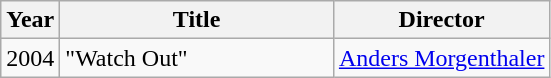<table class="wikitable" border="1">
<tr>
<th>Year</th>
<th width="175">Title</th>
<th>Director</th>
</tr>
<tr>
<td>2004</td>
<td>"Watch Out"</td>
<td><a href='#'>Anders Morgenthaler</a></td>
</tr>
</table>
